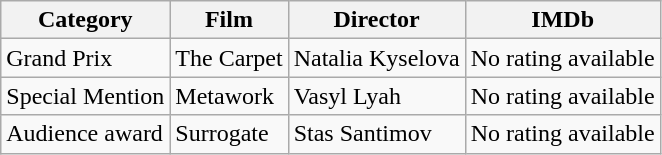<table class="wikitable">
<tr>
<th>Category</th>
<th>Film</th>
<th>Director</th>
<th>IMDb</th>
</tr>
<tr>
<td>Grand Prix</td>
<td>The Carpet</td>
<td>Natalia Kyselova</td>
<td>No rating available</td>
</tr>
<tr>
<td>Special Mention</td>
<td>Metawork</td>
<td>Vasyl Lyah</td>
<td>No rating available</td>
</tr>
<tr>
<td>Audience award</td>
<td>Surrogate</td>
<td>Stas Santimov</td>
<td>No rating available</td>
</tr>
</table>
